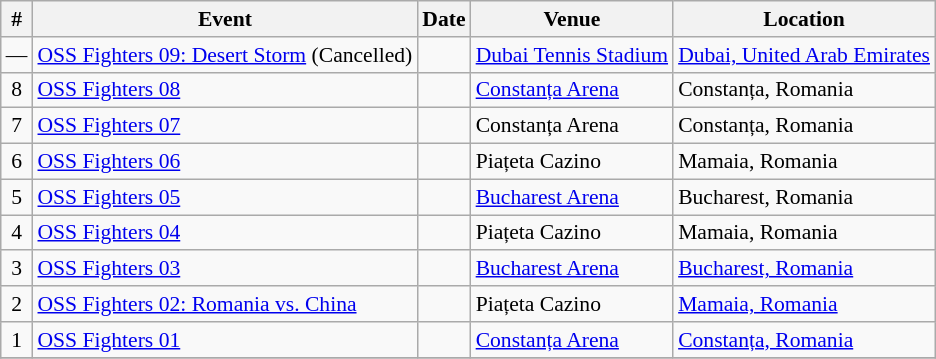<table id="Events" class="wikitable sortable" style="font-size:90%;">
<tr>
<th scope="col">#</th>
<th scope="col">Event</th>
<th scope="col">Date</th>
<th scope="col">Venue</th>
<th scope="col">Location</th>
</tr>
<tr>
<td align=center>—</td>
<td><a href='#'>OSS Fighters 09: Desert Storm</a> (Cancelled)</td>
<td></td>
<td><a href='#'>Dubai Tennis Stadium</a></td>
<td><a href='#'>Dubai, United Arab Emirates</a></td>
</tr>
<tr>
<td align=center>8</td>
<td><a href='#'>OSS Fighters 08</a></td>
<td></td>
<td><a href='#'>Constanța Arena</a></td>
<td>Constanța, Romania</td>
</tr>
<tr>
<td align=center>7</td>
<td><a href='#'>OSS Fighters 07</a></td>
<td></td>
<td>Constanța Arena</td>
<td>Constanța, Romania</td>
</tr>
<tr>
<td align=center>6</td>
<td><a href='#'>OSS Fighters 06</a></td>
<td></td>
<td>Piațeta Cazino</td>
<td>Mamaia, Romania</td>
</tr>
<tr>
<td align=center>5</td>
<td><a href='#'>OSS Fighters 05</a></td>
<td></td>
<td><a href='#'>Bucharest Arena</a></td>
<td>Bucharest, Romania</td>
</tr>
<tr>
<td align=center>4</td>
<td><a href='#'>OSS Fighters 04</a></td>
<td></td>
<td>Piațeta Cazino</td>
<td>Mamaia, Romania</td>
</tr>
<tr>
<td align=center>3</td>
<td><a href='#'>OSS Fighters 03</a></td>
<td></td>
<td><a href='#'>Bucharest Arena</a></td>
<td><a href='#'>Bucharest, Romania</a></td>
</tr>
<tr>
<td align=center>2</td>
<td><a href='#'>OSS Fighters 02: Romania vs. China</a></td>
<td></td>
<td>Piațeta Cazino</td>
<td><a href='#'>Mamaia, Romania</a></td>
</tr>
<tr>
<td align=center>1</td>
<td><a href='#'>OSS Fighters 01</a></td>
<td></td>
<td><a href='#'>Constanța Arena</a></td>
<td><a href='#'>Constanța, Romania</a></td>
</tr>
<tr>
</tr>
</table>
